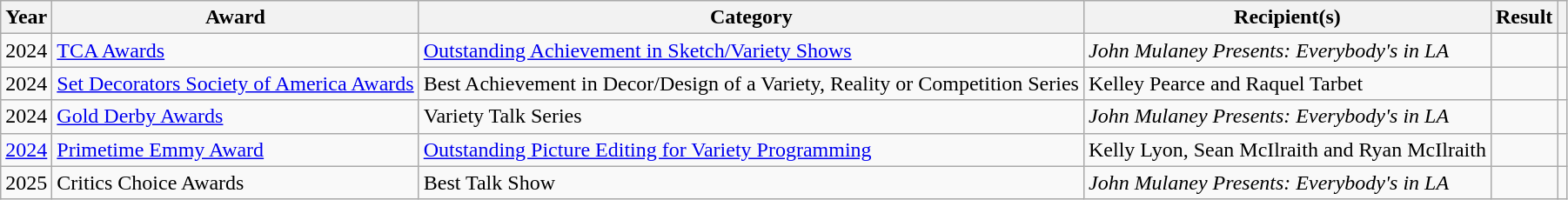<table class="wikitable plainrowheaders">
<tr>
<th scope="col">Year</th>
<th scope="col">Award</th>
<th scope="col">Category</th>
<th scope="col">Recipient(s)</th>
<th scope="col">Result</th>
<th scope="col"></th>
</tr>
<tr>
<td>2024</td>
<td><a href='#'>TCA Awards</a></td>
<td><a href='#'>Outstanding Achievement in Sketch/Variety Shows</a></td>
<td><em>John Mulaney Presents: Everybody's in LA</em></td>
<td></td>
<td></td>
</tr>
<tr>
<td>2024</td>
<td><a href='#'>Set Decorators Society of America Awards</a></td>
<td>Best Achievement in Decor/Design of a Variety, Reality or Competition Series</td>
<td>Kelley Pearce and Raquel Tarbet</td>
<td></td>
<td></td>
</tr>
<tr>
<td>2024</td>
<td><a href='#'>Gold Derby Awards</a></td>
<td>Variety Talk Series</td>
<td><em>John Mulaney Presents: Everybody's in LA</em></td>
<td></td>
<td></td>
</tr>
<tr>
<td><a href='#'>2024</a></td>
<td><a href='#'>Primetime Emmy Award</a></td>
<td><a href='#'>Outstanding Picture Editing for Variety Programming</a></td>
<td>Kelly Lyon, Sean McIlraith and Ryan McIlraith </td>
<td></td>
<td></td>
</tr>
<tr>
<td>2025</td>
<td>Critics Choice Awards</td>
<td>Best Talk Show</td>
<td><em>John Mulaney Presents: Everybody's in LA</em></td>
<td></td>
<td></td>
</tr>
</table>
